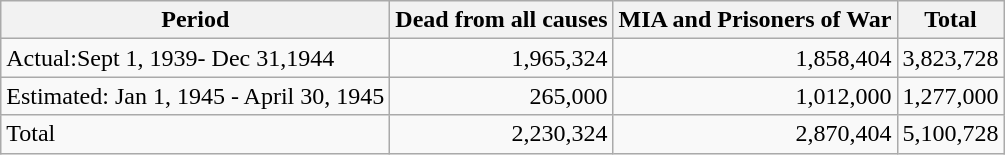<table class="wikitable"  style="text-align: right;">
<tr>
<th>Period</th>
<th>Dead from all causes</th>
<th>MIA and Prisoners of War</th>
<th>Total</th>
</tr>
<tr>
<td style="text-align: left;">Actual:Sept 1, 1939- Dec 31,1944</td>
<td>1,965,324</td>
<td>1,858,404</td>
<td>3,823,728</td>
</tr>
<tr>
<td style="text-align: left;">Estimated: Jan 1, 1945 - April 30, 1945</td>
<td>265,000</td>
<td>1,012,000</td>
<td>1,277,000</td>
</tr>
<tr>
<td style="text-align: left;">Total</td>
<td>2,230,324</td>
<td>2,870,404</td>
<td>5,100,728</td>
</tr>
</table>
